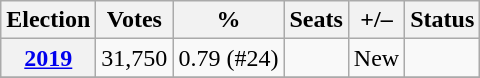<table class="wikitable" text-align:left;">
<tr>
<th>Election</th>
<th>Votes</th>
<th>%</th>
<th>Seats</th>
<th>+/–</th>
<th>Status</th>
</tr>
<tr>
<th><a href='#'>2019</a></th>
<td>31,750</td>
<td>0.79 (#24)</td>
<td></td>
<td>New</td>
<td></td>
</tr>
<tr>
</tr>
</table>
